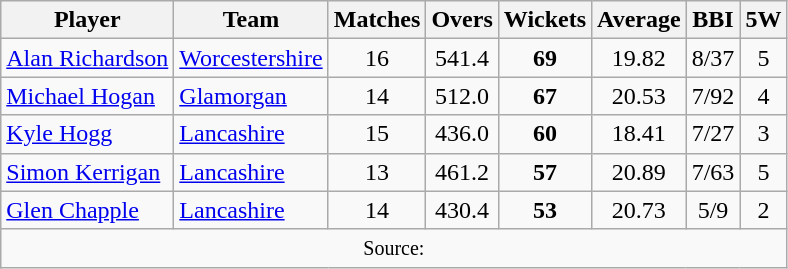<table class="wikitable" style="text-align:center;">
<tr>
<th>Player</th>
<th>Team</th>
<th>Matches</th>
<th>Overs</th>
<th>Wickets</th>
<th>Average</th>
<th>BBI</th>
<th>5W</th>
</tr>
<tr>
<td align="left"><a href='#'>Alan Richardson</a></td>
<td align="left"><a href='#'>Worcestershire</a></td>
<td>16</td>
<td>541.4</td>
<td><strong>69</strong></td>
<td>19.82</td>
<td>8/37</td>
<td>5</td>
</tr>
<tr>
<td align="left"><a href='#'>Michael Hogan</a></td>
<td align="left"><a href='#'>Glamorgan</a></td>
<td>14</td>
<td>512.0</td>
<td><strong>67</strong></td>
<td>20.53</td>
<td>7/92</td>
<td>4</td>
</tr>
<tr>
<td align="left"><a href='#'>Kyle Hogg</a></td>
<td align="left"><a href='#'>Lancashire</a></td>
<td>15</td>
<td>436.0</td>
<td><strong>60</strong></td>
<td>18.41</td>
<td>7/27</td>
<td>3</td>
</tr>
<tr>
<td align="left"><a href='#'>Simon Kerrigan</a></td>
<td align="left"><a href='#'>Lancashire</a></td>
<td>13</td>
<td>461.2</td>
<td><strong>57</strong></td>
<td>20.89</td>
<td>7/63</td>
<td>5</td>
</tr>
<tr>
<td align="left"><a href='#'>Glen Chapple</a></td>
<td align="left"><a href='#'>Lancashire</a></td>
<td>14</td>
<td>430.4</td>
<td><strong>53</strong></td>
<td>20.73</td>
<td>5/9</td>
<td>2</td>
</tr>
<tr>
<td colspan=8><small>Source:</small></td>
</tr>
</table>
